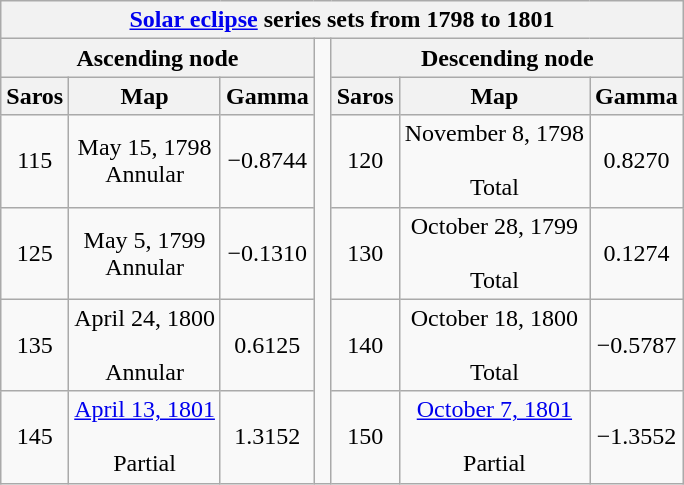<table class="wikitable mw-collapsible mw-collapsed">
<tr>
<th class="nowrap" colspan="7"><a href='#'>Solar eclipse</a> series sets from 1798 to 1801</th>
</tr>
<tr>
<th scope="col" colspan="3">Ascending node</th>
<td rowspan="6"> </td>
<th scope="col" colspan="3">Descending node</th>
</tr>
<tr style="text-align: center;">
<th scope="col">Saros</th>
<th scope="col">Map</th>
<th scope="col">Gamma</th>
<th scope="col">Saros</th>
<th scope="col">Map</th>
<th scope="col">Gamma</th>
</tr>
<tr style="text-align: center;">
<td>115</td>
<td>May 15, 1798<br>Annular</td>
<td>−0.8744</td>
<td>120</td>
<td>November 8, 1798<br><br>Total</td>
<td>0.8270</td>
</tr>
<tr style="text-align: center;">
<td>125</td>
<td>May 5, 1799<br>Annular</td>
<td>−0.1310</td>
<td>130</td>
<td>October 28, 1799<br><br>Total</td>
<td>0.1274</td>
</tr>
<tr style="text-align: center;">
<td>135</td>
<td>April 24, 1800<br><br>Annular</td>
<td>0.6125</td>
<td>140</td>
<td>October 18, 1800<br><br>Total</td>
<td>−0.5787</td>
</tr>
<tr style="text-align: center;">
<td>145</td>
<td><a href='#'>April 13, 1801</a><br><br>Partial</td>
<td>1.3152</td>
<td>150</td>
<td><a href='#'>October 7, 1801</a><br><br>Partial</td>
<td>−1.3552</td>
</tr>
</table>
